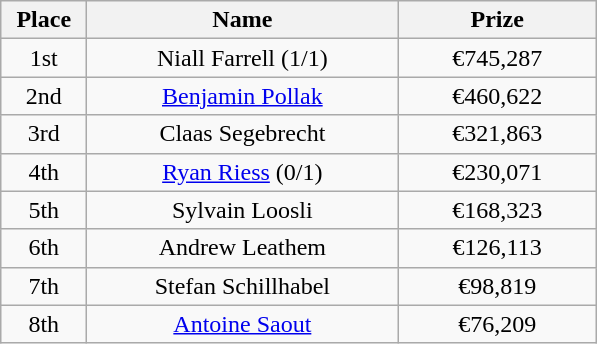<table class="wikitable">
<tr>
<th width="50">Place</th>
<th width="200">Name</th>
<th width="125">Prize</th>
</tr>
<tr>
<td align="center">1st</td>
<td align="center">Niall Farrell (1/1)</td>
<td align="center">€745,287</td>
</tr>
<tr>
<td align="center">2nd</td>
<td align="center"><a href='#'>Benjamin Pollak</a></td>
<td align="center">€460,622</td>
</tr>
<tr>
<td align="center">3rd</td>
<td align="center">Claas Segebrecht</td>
<td align="center">€321,863</td>
</tr>
<tr>
<td align="center">4th</td>
<td align="center"><a href='#'>Ryan Riess</a> (0/1)</td>
<td align="center">€230,071</td>
</tr>
<tr>
<td align="center">5th</td>
<td align="center">Sylvain Loosli</td>
<td align="center">€168,323</td>
</tr>
<tr>
<td align="center">6th</td>
<td align="center">Andrew Leathem</td>
<td align="center">€126,113</td>
</tr>
<tr>
<td align="center">7th</td>
<td align="center">Stefan Schillhabel</td>
<td align="center">€98,819</td>
</tr>
<tr>
<td align="center">8th</td>
<td align="center"><a href='#'>Antoine Saout</a></td>
<td align="center">€76,209</td>
</tr>
</table>
